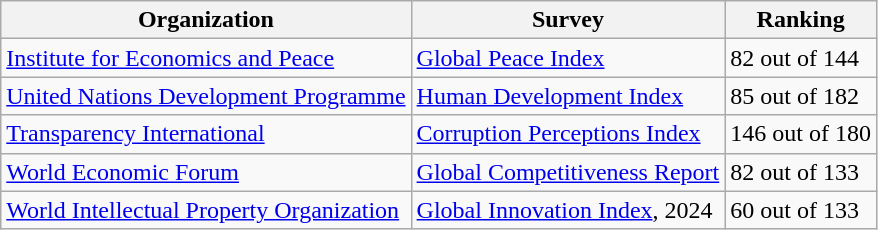<table class="wikitable">
<tr>
<th>Organization</th>
<th>Survey</th>
<th>Ranking</th>
</tr>
<tr>
<td><a href='#'>Institute for Economics and Peace</a></td>
<td><a href='#'>Global Peace Index</a></td>
<td>82 out of 144</td>
</tr>
<tr>
<td><a href='#'>United Nations Development Programme</a></td>
<td><a href='#'>Human Development Index</a></td>
<td>85 out of 182</td>
</tr>
<tr>
<td><a href='#'>Transparency International</a></td>
<td><a href='#'>Corruption Perceptions Index</a></td>
<td>146 out of 180</td>
</tr>
<tr>
<td><a href='#'>World Economic Forum</a></td>
<td><a href='#'>Global Competitiveness Report</a></td>
<td>82 out of 133</td>
</tr>
<tr>
<td><a href='#'>World Intellectual Property Organization</a></td>
<td><a href='#'>Global Innovation Index</a>, 2024</td>
<td>60 out of 133</td>
</tr>
</table>
